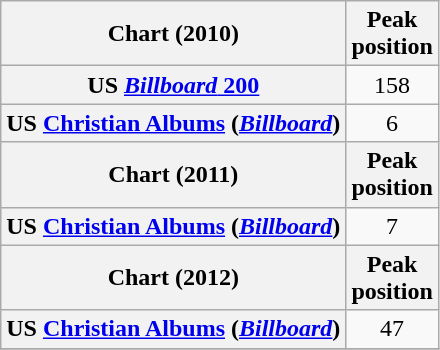<table class="wikitable sortable plainrowheaders">
<tr>
<th scope="col">Chart (2010)</th>
<th scope="col">Peak<br>position</th>
</tr>
<tr>
<th scope="row">US <a href='#'><em>Billboard</em> 200</a></th>
<td align="center">158</td>
</tr>
<tr>
<th scope="row">US <a href='#'>Christian Albums</a> (<em><a href='#'>Billboard</a></em>)</th>
<td align="center">6</td>
</tr>
<tr>
<th scope="col">Chart (2011)</th>
<th scope="col">Peak<br>position</th>
</tr>
<tr>
<th scope="row">US <a href='#'>Christian Albums</a> (<em><a href='#'>Billboard</a></em>)</th>
<td align="center">7</td>
</tr>
<tr>
<th scope="col">Chart (2012)</th>
<th scope="col">Peak<br>position</th>
</tr>
<tr>
<th scope="row">US <a href='#'>Christian Albums</a> (<em><a href='#'>Billboard</a></em>)</th>
<td align="center">47</td>
</tr>
<tr>
</tr>
</table>
